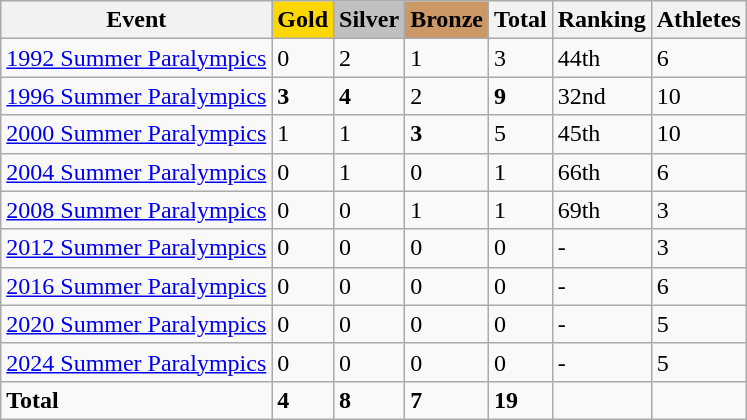<table class="wikitable">
<tr>
<th>Event</th>
<td style="background:gold; font-weight:bold;">Gold</td>
<td style="background:silver; font-weight:bold;">Silver</td>
<td style="background:#cc9966; font-weight:bold;">Bronze</td>
<th>Total</th>
<th>Ranking</th>
<th>Athletes</th>
</tr>
<tr>
<td><a href='#'>1992 Summer Paralympics</a></td>
<td>0</td>
<td>2</td>
<td>1</td>
<td>3</td>
<td>44th</td>
<td>6</td>
</tr>
<tr>
<td><a href='#'>1996 Summer Paralympics</a></td>
<td><strong>3</strong></td>
<td><strong>4</strong></td>
<td>2</td>
<td><strong>9</strong></td>
<td>32nd</td>
<td>10</td>
</tr>
<tr>
<td><a href='#'>2000 Summer Paralympics</a></td>
<td>1</td>
<td>1</td>
<td><strong>3</strong></td>
<td>5</td>
<td>45th</td>
<td>10</td>
</tr>
<tr>
<td><a href='#'>2004 Summer Paralympics</a></td>
<td>0</td>
<td>1</td>
<td>0</td>
<td>1</td>
<td>66th</td>
<td>6</td>
</tr>
<tr>
<td><a href='#'>2008 Summer Paralympics</a></td>
<td>0</td>
<td>0</td>
<td>1</td>
<td>1</td>
<td>69th</td>
<td>3</td>
</tr>
<tr>
<td><a href='#'>2012 Summer Paralympics</a></td>
<td>0</td>
<td>0</td>
<td>0</td>
<td>0</td>
<td>-</td>
<td>3</td>
</tr>
<tr>
<td><a href='#'>2016 Summer Paralympics</a></td>
<td>0</td>
<td>0</td>
<td>0</td>
<td>0</td>
<td>-</td>
<td>6</td>
</tr>
<tr>
<td><a href='#'>2020 Summer Paralympics</a></td>
<td>0</td>
<td>0</td>
<td>0</td>
<td>0</td>
<td>-</td>
<td>5</td>
</tr>
<tr>
<td><a href='#'>2024 Summer Paralympics</a></td>
<td>0</td>
<td>0</td>
<td>0</td>
<td>0</td>
<td>-</td>
<td>5</td>
</tr>
<tr>
<td><strong>Total</strong></td>
<td><strong>4</strong></td>
<td><strong>8</strong></td>
<td><strong>7</strong></td>
<td><strong>19</strong></td>
<td></td>
<td></td>
</tr>
</table>
